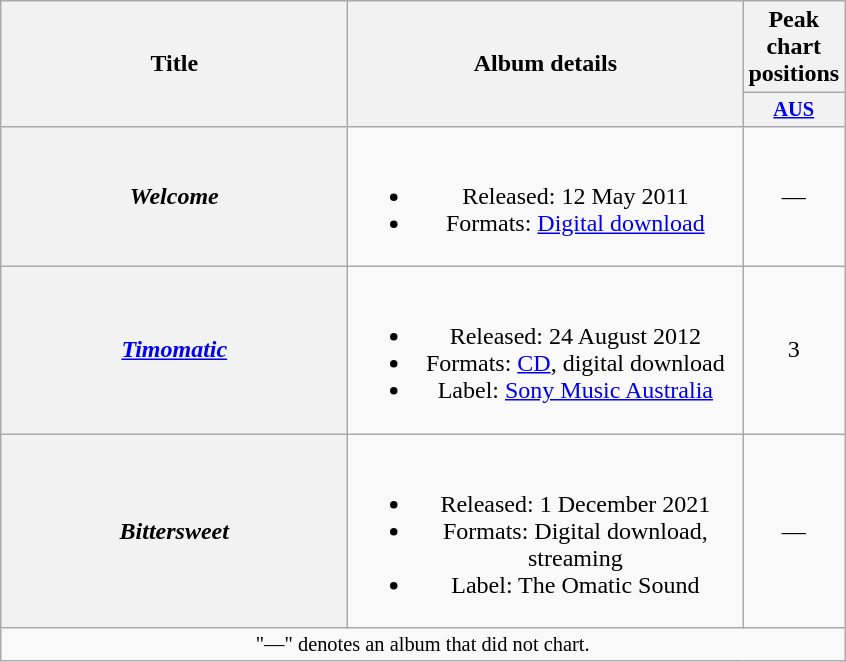<table class="wikitable plainrowheaders" style="text-align:center;">
<tr>
<th scope="col" rowspan="2" style="width:14em;">Title</th>
<th scope="col" rowspan="2" style="width:16em;">Album details</th>
<th scope="col" colspan="1">Peak chart positions</th>
</tr>
<tr>
<th scope="col" style="width:3em;font-size:85%;"><a href='#'>AUS</a><br></th>
</tr>
<tr>
<th scope="row"><em>Welcome</em></th>
<td><br><ul><li>Released: 12 May 2011</li><li>Formats: <a href='#'>Digital download</a></li></ul></td>
<td>—</td>
</tr>
<tr>
<th scope="row"><em><a href='#'>Timomatic</a></em></th>
<td><br><ul><li>Released: 24 August 2012</li><li>Formats: <a href='#'>CD</a>, digital download</li><li>Label: <a href='#'>Sony Music Australia</a></li></ul></td>
<td>3</td>
</tr>
<tr>
<th scope="row"><em>Bittersweet</em></th>
<td><br><ul><li>Released: 1 December 2021</li><li>Formats: Digital download, streaming</li><li>Label: The Omatic Sound</li></ul></td>
<td>—</td>
</tr>
<tr>
<td colspan="3" style="font-size:85%">"—" denotes an album that did not chart.</td>
</tr>
</table>
